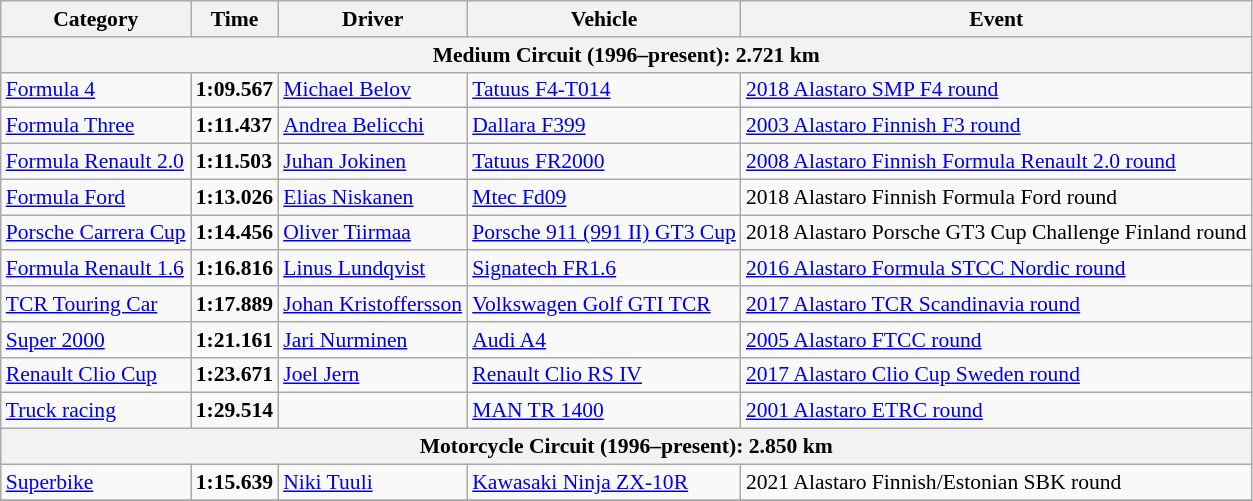<table class=wikitable style="font-size:90%",>
<tr>
<th>Category</th>
<th>Time</th>
<th>Driver</th>
<th>Vehicle</th>
<th>Event</th>
</tr>
<tr>
<th colspan=5>Medium Circuit (1996–present): 2.721 km</th>
</tr>
<tr>
<td><a href='#'>Formula 4</a></td>
<td><strong>1:09.567</strong></td>
<td><a href='#'>Michael Belov</a></td>
<td><a href='#'>Tatuus F4-T014</a></td>
<td><a href='#'>2018 Alastaro SMP F4 round</a></td>
</tr>
<tr>
<td><a href='#'>Formula Three</a></td>
<td><strong>1:11.437</strong></td>
<td><a href='#'>Andrea Belicchi</a></td>
<td><a href='#'>Dallara F399</a></td>
<td><a href='#'>2003 Alastaro Finnish F3 round</a></td>
</tr>
<tr>
<td><a href='#'>Formula Renault 2.0</a></td>
<td><strong>1:11.503</strong></td>
<td><a href='#'>Juhan Jokinen</a></td>
<td><a href='#'>Tatuus FR2000</a></td>
<td><a href='#'>2008 Alastaro Finnish Formula Renault 2.0 round</a></td>
</tr>
<tr>
<td><a href='#'>Formula Ford</a></td>
<td><strong>1:13.026</strong></td>
<td><a href='#'>Elias Niskanen</a></td>
<td><a href='#'>Mtec Fd09</a></td>
<td>2018 Alastaro Finnish Formula Ford round</td>
</tr>
<tr>
<td><a href='#'>Porsche Carrera Cup</a></td>
<td><strong>1:14.456</strong></td>
<td><a href='#'>Oliver Tiirmaa</a></td>
<td><a href='#'>Porsche 911 (991 II) GT3 Cup</a></td>
<td>2018 Alastaro Porsche GT3 Cup Challenge Finland round</td>
</tr>
<tr>
<td><a href='#'>Formula Renault 1.6</a></td>
<td><strong>1:16.816</strong></td>
<td><a href='#'>Linus Lundqvist</a></td>
<td><a href='#'>Signatech FR1.6</a></td>
<td><a href='#'>2016 Alastaro Formula STCC Nordic round</a></td>
</tr>
<tr>
<td><a href='#'>TCR Touring Car</a></td>
<td><strong>1:17.889</strong></td>
<td><a href='#'>Johan Kristoffersson</a></td>
<td><a href='#'>Volkswagen Golf GTI TCR</a></td>
<td><a href='#'>2017 Alastaro TCR Scandinavia round</a></td>
</tr>
<tr>
<td><a href='#'>Super 2000</a></td>
<td><strong>1:21.161</strong></td>
<td><a href='#'>Jari Nurminen</a></td>
<td><a href='#'>Audi A4</a></td>
<td><a href='#'>2005 Alastaro FTCC round</a></td>
</tr>
<tr>
<td><a href='#'>Renault Clio Cup</a></td>
<td><strong>1:23.671</strong></td>
<td><a href='#'>Joel Jern</a></td>
<td><a href='#'>Renault Clio RS IV</a></td>
<td><a href='#'>2017 Alastaro Clio Cup Sweden round</a></td>
</tr>
<tr>
<td><a href='#'>Truck racing</a></td>
<td><strong>1:29.514</strong></td>
<td></td>
<td><a href='#'>MAN TR 1400</a></td>
<td><a href='#'>2001 Alastaro ETRC round</a></td>
</tr>
<tr>
<th colspan=5>Motorcycle Circuit (1996–present): 2.850 km</th>
</tr>
<tr>
<td><a href='#'>Superbike</a></td>
<td><strong>1:15.639</strong></td>
<td><a href='#'>Niki Tuuli</a></td>
<td><a href='#'>Kawasaki Ninja ZX-10R</a></td>
<td>2021 Alastaro Finnish/Estonian SBK round</td>
</tr>
<tr>
</tr>
</table>
